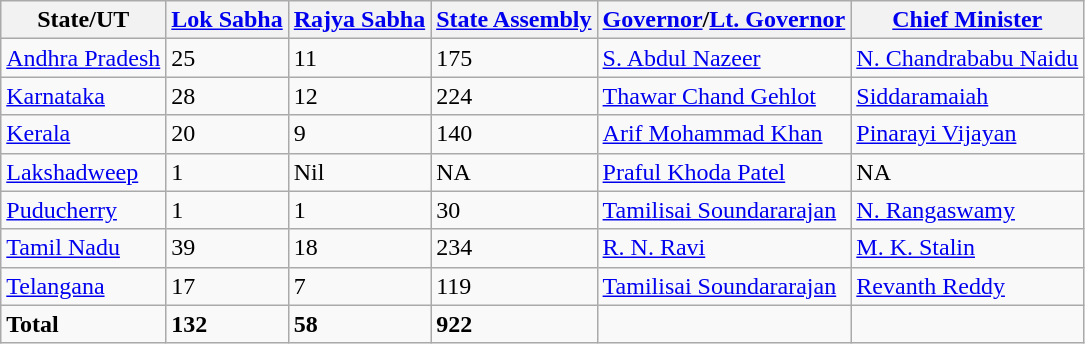<table class="sortable wikitable" style="text-align:left;" style="font-size: 85%">
<tr>
<th>State/UT</th>
<th><a href='#'>Lok Sabha</a></th>
<th><a href='#'>Rajya Sabha</a></th>
<th><a href='#'>State Assembly</a></th>
<th><a href='#'>Governor</a>/<a href='#'>Lt. Governor</a></th>
<th><a href='#'>Chief Minister</a></th>
</tr>
<tr>
<td><a href='#'>Andhra Pradesh</a></td>
<td>25</td>
<td>11</td>
<td>175</td>
<td><a href='#'>S. Abdul Nazeer</a></td>
<td><a href='#'>N. Chandrababu Naidu</a></td>
</tr>
<tr>
<td><a href='#'>Karnataka</a></td>
<td>28</td>
<td>12</td>
<td>224</td>
<td><a href='#'>Thawar Chand Gehlot</a></td>
<td><a href='#'>Siddaramaiah</a></td>
</tr>
<tr>
<td><a href='#'>Kerala</a></td>
<td>20</td>
<td>9</td>
<td>140</td>
<td><a href='#'>Arif Mohammad Khan</a></td>
<td><a href='#'>Pinarayi Vijayan</a></td>
</tr>
<tr>
<td><a href='#'>Lakshadweep</a></td>
<td>1</td>
<td>Nil</td>
<td>NA</td>
<td><a href='#'>Praful Khoda Patel</a></td>
<td>NA</td>
</tr>
<tr>
<td><a href='#'>Puducherry</a></td>
<td>1</td>
<td>1</td>
<td>30</td>
<td><a href='#'>Tamilisai Soundararajan</a></td>
<td><a href='#'>N. Rangaswamy</a></td>
</tr>
<tr>
<td><a href='#'>Tamil Nadu</a></td>
<td>39</td>
<td>18</td>
<td>234</td>
<td><a href='#'>R. N. Ravi</a></td>
<td><a href='#'>M. K. Stalin</a></td>
</tr>
<tr>
<td><a href='#'>Telangana</a></td>
<td>17</td>
<td>7</td>
<td>119</td>
<td><a href='#'>Tamilisai Soundararajan</a></td>
<td><a href='#'>Revanth Reddy</a></td>
</tr>
<tr>
<td><strong>Total</strong></td>
<td><strong>132</strong></td>
<td><strong>58</strong></td>
<td><strong>922</strong></td>
<td></td>
<td></td>
</tr>
</table>
